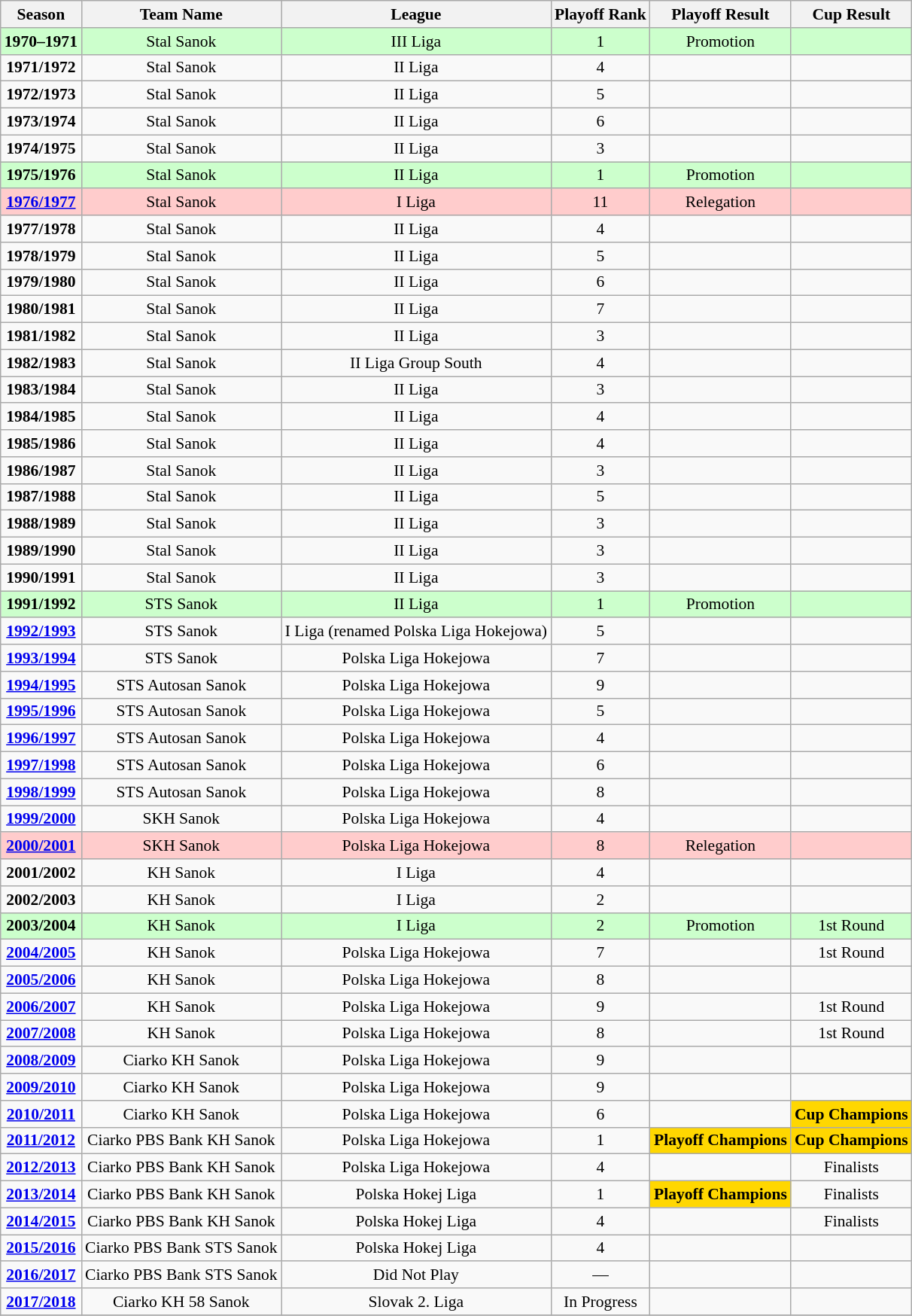<table class="wikitable" style="font-size: 90%">
<tr>
<th>Season</th>
<th>Team Name</th>
<th>League</th>
<th>Playoff Rank</th>
<th>Playoff Result</th>
<th>Cup Result</th>
</tr>
<tr bgcolor="ccffcc" align=center>
<td><strong>1970–1971</strong></td>
<td>Stal Sanok</td>
<td>III Liga</td>
<td>1</td>
<td>Promotion</td>
<td></td>
</tr>
<tr style="text-align:center;">
<td><strong>1971/1972</strong></td>
<td>Stal Sanok</td>
<td>II Liga</td>
<td>4</td>
<td></td>
<td></td>
</tr>
<tr style="text-align:center;">
<td><strong>1972/1973</strong></td>
<td>Stal Sanok</td>
<td>II Liga</td>
<td>5</td>
<td></td>
<td></td>
</tr>
<tr style="text-align:center;">
<td><strong>1973/1974</strong></td>
<td>Stal Sanok</td>
<td>II Liga</td>
<td>6</td>
<td></td>
<td></td>
</tr>
<tr style="text-align:center;">
<td><strong>1974/1975</strong></td>
<td>Stal Sanok</td>
<td>II Liga</td>
<td>3</td>
<td></td>
<td></td>
</tr>
<tr bgcolor="ccffcc" align=center>
<td><strong>1975/1976</strong></td>
<td>Stal Sanok</td>
<td>II Liga</td>
<td>1</td>
<td>Promotion</td>
<td></td>
</tr>
<tr bgcolor="ffcccc" align=center>
<td><a href='#'><strong>1976/1977</strong></a></td>
<td>Stal Sanok</td>
<td>I Liga</td>
<td>11</td>
<td>Relegation</td>
<td></td>
</tr>
<tr style="text-align:center;">
<td><strong>1977/1978</strong></td>
<td>Stal Sanok</td>
<td>II Liga</td>
<td>4</td>
<td></td>
<td></td>
</tr>
<tr style="text-align:center;">
<td><strong>1978/1979</strong></td>
<td>Stal Sanok</td>
<td>II Liga</td>
<td>5</td>
<td></td>
<td></td>
</tr>
<tr style="text-align:center;">
<td><strong>1979/1980</strong></td>
<td>Stal Sanok</td>
<td>II Liga</td>
<td>6</td>
<td></td>
<td></td>
</tr>
<tr style="text-align:center;">
<td><strong>1980/1981</strong></td>
<td>Stal Sanok</td>
<td>II Liga</td>
<td>7</td>
<td></td>
<td></td>
</tr>
<tr style="text-align:center;">
<td><strong>1981/1982</strong></td>
<td>Stal Sanok</td>
<td>II Liga</td>
<td>3</td>
<td></td>
<td></td>
</tr>
<tr style="text-align:center;">
<td><strong>1982/1983</strong></td>
<td>Stal Sanok</td>
<td>II Liga Group South</td>
<td>4</td>
<td></td>
<td></td>
</tr>
<tr style="text-align:center;">
<td><strong>1983/1984</strong></td>
<td>Stal Sanok</td>
<td>II Liga</td>
<td>3</td>
<td></td>
<td></td>
</tr>
<tr style="text-align:center;">
<td><strong>1984/1985</strong></td>
<td>Stal Sanok</td>
<td>II Liga</td>
<td>4</td>
<td></td>
<td></td>
</tr>
<tr style="text-align:center;">
<td><strong>1985/1986</strong></td>
<td>Stal Sanok</td>
<td>II Liga</td>
<td>4</td>
<td></td>
<td></td>
</tr>
<tr style="text-align:center;">
<td><strong>1986/1987</strong></td>
<td>Stal Sanok</td>
<td>II Liga</td>
<td>3</td>
<td></td>
<td></td>
</tr>
<tr style="text-align:center;">
<td><strong>1987/1988</strong></td>
<td>Stal Sanok</td>
<td>II Liga</td>
<td>5</td>
<td></td>
<td></td>
</tr>
<tr style="text-align:center;">
<td><strong>1988/1989</strong></td>
<td>Stal Sanok</td>
<td>II Liga</td>
<td>3</td>
<td></td>
<td></td>
</tr>
<tr style="text-align:center;">
<td><strong>1989/1990</strong></td>
<td>Stal Sanok</td>
<td>II Liga</td>
<td>3</td>
<td></td>
<td></td>
</tr>
<tr style="text-align:center;">
<td><strong>1990/1991</strong></td>
<td>Stal Sanok</td>
<td>II Liga</td>
<td>3</td>
<td></td>
<td></td>
</tr>
<tr bgcolor="ccffcc" align=center>
<td><strong>1991/1992</strong></td>
<td>STS Sanok</td>
<td>II Liga</td>
<td>1</td>
<td>Promotion</td>
<td></td>
</tr>
<tr style="text-align:center;">
<td><a href='#'><strong>1992/1993</strong></a></td>
<td>STS Sanok</td>
<td>I Liga (renamed Polska Liga Hokejowa)</td>
<td>5</td>
<td></td>
<td></td>
</tr>
<tr style="text-align:center;">
<td><a href='#'><strong>1993/1994</strong></a></td>
<td>STS Sanok</td>
<td>Polska Liga Hokejowa</td>
<td>7</td>
<td></td>
<td></td>
</tr>
<tr style="text-align:center;">
<td><a href='#'><strong>1994/1995</strong></a></td>
<td>STS Autosan Sanok</td>
<td>Polska Liga Hokejowa</td>
<td>9</td>
<td></td>
<td></td>
</tr>
<tr style="text-align:center;">
<td><a href='#'><strong>1995/1996</strong></a></td>
<td>STS Autosan Sanok</td>
<td>Polska Liga Hokejowa</td>
<td>5</td>
<td></td>
<td></td>
</tr>
<tr style="text-align:center;">
<td><a href='#'><strong>1996/1997</strong></a></td>
<td>STS Autosan Sanok</td>
<td>Polska Liga Hokejowa</td>
<td>4</td>
<td></td>
<td></td>
</tr>
<tr style="text-align:center;">
<td><a href='#'><strong>1997/1998</strong></a></td>
<td>STS Autosan Sanok</td>
<td>Polska Liga Hokejowa</td>
<td>6</td>
<td></td>
<td></td>
</tr>
<tr style="text-align:center;">
<td><a href='#'><strong>1998/1999</strong></a></td>
<td>STS Autosan Sanok</td>
<td>Polska Liga Hokejowa</td>
<td>8</td>
<td></td>
<td></td>
</tr>
<tr style="text-align:center;">
<td><a href='#'><strong>1999/2000</strong></a></td>
<td>SKH Sanok</td>
<td>Polska Liga Hokejowa</td>
<td>4</td>
<td></td>
<td></td>
</tr>
<tr bgcolor="ffcccc" align=center>
<td><a href='#'><strong>2000/2001</strong></a></td>
<td>SKH Sanok</td>
<td>Polska Liga Hokejowa</td>
<td>8</td>
<td>Relegation</td>
<td></td>
</tr>
<tr style="text-align:center;">
<td><strong>2001/2002</strong></td>
<td>KH Sanok</td>
<td>I Liga</td>
<td>4</td>
<td></td>
<td></td>
</tr>
<tr style="text-align:center;">
<td><strong>2002/2003</strong></td>
<td>KH Sanok</td>
<td>I Liga</td>
<td>2</td>
<td></td>
<td></td>
</tr>
<tr bgcolor="ccffcc" align=center>
<td><strong>2003/2004</strong></td>
<td>KH Sanok</td>
<td>I Liga</td>
<td>2</td>
<td>Promotion</td>
<td>1st Round</td>
</tr>
<tr style="text-align:center;">
<td><a href='#'><strong>2004/2005</strong></a></td>
<td>KH Sanok</td>
<td>Polska Liga Hokejowa</td>
<td>7</td>
<td></td>
<td>1st Round</td>
</tr>
<tr style="text-align:center;">
<td><a href='#'><strong>2005/2006</strong></a></td>
<td>KH Sanok</td>
<td>Polska Liga Hokejowa</td>
<td>8</td>
<td></td>
<td></td>
</tr>
<tr style="text-align:center;">
<td><a href='#'><strong>2006/2007</strong></a></td>
<td>KH Sanok</td>
<td>Polska Liga Hokejowa</td>
<td>9</td>
<td></td>
<td>1st Round</td>
</tr>
<tr style="text-align:center;">
<td><a href='#'><strong>2007/2008</strong></a></td>
<td>KH Sanok</td>
<td>Polska Liga Hokejowa</td>
<td>8</td>
<td></td>
<td>1st Round</td>
</tr>
<tr style="text-align:center;">
<td><a href='#'><strong>2008/2009</strong></a></td>
<td>Ciarko KH Sanok</td>
<td>Polska Liga Hokejowa</td>
<td>9</td>
<td></td>
<td></td>
</tr>
<tr style="text-align:center;">
<td><a href='#'><strong>2009/2010</strong></a></td>
<td>Ciarko KH Sanok</td>
<td>Polska Liga Hokejowa</td>
<td>9</td>
<td></td>
<td></td>
</tr>
<tr style="text-align:center;">
<td><a href='#'><strong>2010/2011</strong></a></td>
<td>Ciarko KH Sanok</td>
<td>Polska Liga Hokejowa</td>
<td>6</td>
<td></td>
<td bgcolor="gold"><strong>Cup Champions</strong></td>
</tr>
<tr style="text-align:center;">
<td><a href='#'><strong>2011/2012</strong></a></td>
<td>Ciarko PBS Bank KH Sanok</td>
<td>Polska Liga Hokejowa</td>
<td>1</td>
<td bgcolor="gold"><strong>Playoff Champions</strong></td>
<td bgcolor="gold"><strong>Cup Champions</strong></td>
</tr>
<tr style="text-align:center;">
<td><a href='#'><strong>2012/2013</strong></a></td>
<td>Ciarko PBS Bank KH Sanok</td>
<td>Polska Liga Hokejowa</td>
<td>4</td>
<td></td>
<td>Finalists</td>
</tr>
<tr style="text-align:center;">
<td><a href='#'><strong>2013/2014</strong></a></td>
<td>Ciarko PBS Bank KH Sanok</td>
<td>Polska Hokej Liga</td>
<td>1</td>
<td bgcolor="gold"><strong>Playoff Champions</strong></td>
<td>Finalists</td>
</tr>
<tr style="text-align:center;">
<td><a href='#'><strong>2014/2015</strong></a></td>
<td>Ciarko PBS Bank KH Sanok</td>
<td>Polska Hokej Liga</td>
<td>4</td>
<td></td>
<td>Finalists</td>
</tr>
<tr style="text-align:center;">
<td><a href='#'><strong>2015/2016</strong></a></td>
<td>Ciarko PBS Bank STS Sanok</td>
<td>Polska Hokej Liga</td>
<td>4</td>
<td></td>
<td></td>
</tr>
<tr style="text-align:center;">
<td><a href='#'><strong>2016/2017</strong></a></td>
<td>Ciarko PBS Bank STS Sanok</td>
<td>Did Not Play</td>
<td>—</td>
<td></td>
<td></td>
</tr>
<tr style="text-align:center;">
<td><a href='#'><strong>2017/2018</strong></a></td>
<td>Ciarko KH 58 Sanok</td>
<td>Slovak 2. Liga</td>
<td>In Progress</td>
<td></td>
<td></td>
</tr>
<tr style="text-align:center;">
</tr>
</table>
